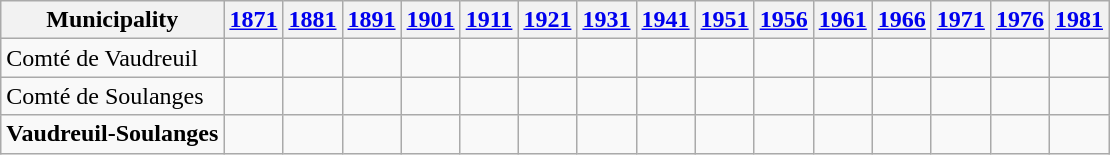<table class="wikitable sortable centre">
<tr>
<th>Municipality</th>
<th><a href='#'>1871</a></th>
<th><a href='#'>1881</a></th>
<th><a href='#'>1891</a></th>
<th><a href='#'>1901</a></th>
<th><a href='#'>1911</a></th>
<th><a href='#'>1921</a></th>
<th><a href='#'>1931</a></th>
<th><a href='#'>1941</a></th>
<th><a href='#'>1951</a></th>
<th><a href='#'>1956</a></th>
<th><a href='#'>1961</a></th>
<th><a href='#'>1966</a></th>
<th><a href='#'>1971</a></th>
<th><a href='#'>1976</a></th>
<th><a href='#'>1981</a></th>
</tr>
<tr align="center">
<td align="left">Comté de Vaudreuil</td>
<td></td>
<td></td>
<td></td>
<td></td>
<td></td>
<td></td>
<td></td>
<td></td>
<td></td>
<td></td>
<td></td>
<td></td>
<td></td>
<td></td>
<td></td>
</tr>
<tr align="center">
<td align="left">Comté de Soulanges</td>
<td></td>
<td></td>
<td></td>
<td></td>
<td></td>
<td></td>
<td></td>
<td></td>
<td></td>
<td></td>
<td></td>
<td></td>
<td></td>
<td></td>
<td></td>
</tr>
<tr align="center">
<td align="left"><strong>Vaudreuil-Soulanges</strong></td>
<td><strong></strong></td>
<td><strong></strong></td>
<td><strong></strong></td>
<td><strong></strong></td>
<td><strong></strong></td>
<td><strong></strong></td>
<td><strong></strong></td>
<td><strong></strong></td>
<td><strong></strong></td>
<td><strong></strong></td>
<td><strong></strong></td>
<td><strong></strong></td>
<td><strong></strong></td>
<td><strong></strong></td>
<td><strong></strong></td>
</tr>
</table>
